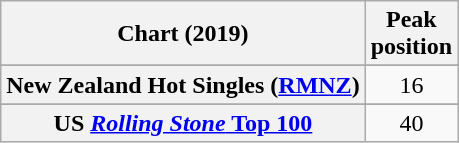<table class="wikitable sortable plainrowheaders" style="text-align:center">
<tr>
<th scope="col">Chart (2019)</th>
<th scope="col">Peak<br>position</th>
</tr>
<tr>
</tr>
<tr>
<th scope="row">New Zealand Hot Singles (<a href='#'>RMNZ</a>)</th>
<td>16</td>
</tr>
<tr>
</tr>
<tr>
</tr>
<tr>
<th scope="row">US <a href='#'><em>Rolling Stone</em> Top 100</a></th>
<td>40</td>
</tr>
</table>
